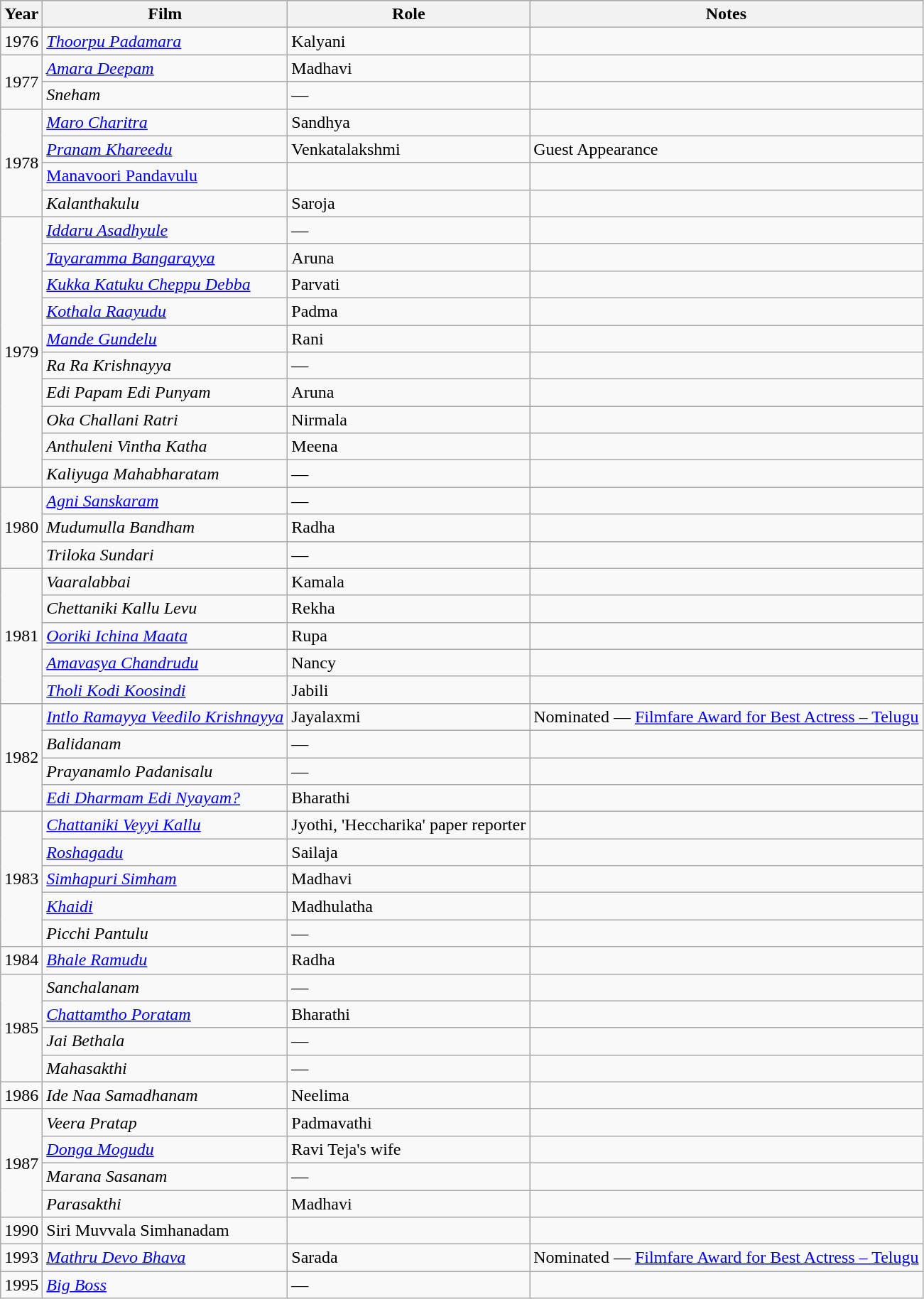<table class="wikitable sortable">
<tr style="background:#ccc; text-align: center; ">
<th>Year</th>
<th>Film</th>
<th>Role</th>
<th>Notes</th>
</tr>
<tr>
<td>1976</td>
<td><em><a href='#'>Thoorpu Padamara</a></em></td>
<td>Kalyani</td>
<td></td>
</tr>
<tr>
<td rowspan="2">1977</td>
<td><em><a href='#'>Amara Deepam</a></em></td>
<td>Madhavi</td>
<td></td>
</tr>
<tr>
<td><em>Sneham</em></td>
<td>—</td>
<td></td>
</tr>
<tr>
<td rowspan="4">1978</td>
<td><em><a href='#'>Maro Charitra</a></em></td>
<td>Sandhya</td>
<td></td>
</tr>
<tr>
<td><em><a href='#'>Pranam Khareedu</a></em></td>
<td>Venkatalakshmi</td>
<td>Guest Appearance</td>
</tr>
<tr>
<td><a href='#'>Manavoori Pandavulu</a></td>
<td></td>
<td></td>
</tr>
<tr>
<td><em>Kalanthakulu</em></td>
<td>Saroja</td>
<td></td>
</tr>
<tr>
<td rowspan="10">1979</td>
<td><em><a href='#'>Iddaru Asadhyule</a></em></td>
<td>—</td>
<td></td>
</tr>
<tr>
<td><em><a href='#'>Tayaramma Bangarayya</a></em></td>
<td>Aruna</td>
<td></td>
</tr>
<tr>
<td><em><a href='#'>Kukka Katuku Cheppu Debba</a></em></td>
<td>Parvati</td>
<td></td>
</tr>
<tr>
<td><em><a href='#'>Kothala Raayudu</a></em></td>
<td>Padma</td>
<td></td>
</tr>
<tr>
<td><em><a href='#'>Mande Gundelu</a></em></td>
<td>Rani</td>
<td></td>
</tr>
<tr>
<td><em>Ra Ra Krishnayya</em></td>
<td>—</td>
<td></td>
</tr>
<tr>
<td><em>Edi Papam Edi Punyam</em></td>
<td>Aruna</td>
<td></td>
</tr>
<tr>
<td><em>Oka Challani Ratri</em></td>
<td>Nirmala</td>
<td></td>
</tr>
<tr>
<td><em>Anthuleni Vintha Katha</em></td>
<td>Meena</td>
<td></td>
</tr>
<tr>
<td><em>Kaliyuga Mahabharatam</em></td>
<td>—</td>
<td></td>
</tr>
<tr>
<td rowspan="3">1980</td>
<td><em><a href='#'>Agni Sanskaram</a></em></td>
<td>—</td>
<td></td>
</tr>
<tr>
<td><em>Mudumulla Bandham</em></td>
<td>Radha</td>
<td></td>
</tr>
<tr>
<td><em>Triloka Sundari</em></td>
<td>—</td>
<td></td>
</tr>
<tr>
<td rowspan="5">1981</td>
<td><em>Vaaralabbai</em></td>
<td>Kamala</td>
<td></td>
</tr>
<tr>
<td><em>Chettaniki Kallu Levu</em></td>
<td>Rekha</td>
<td></td>
</tr>
<tr>
<td><em><a href='#'>Ooriki Ichina Maata</a></em></td>
<td>Rupa</td>
<td></td>
</tr>
<tr>
<td><em><a href='#'>Amavasya Chandrudu</a></em></td>
<td>Nancy</td>
<td></td>
</tr>
<tr>
<td><em><a href='#'>Tholi Kodi Koosindi</a></em></td>
<td>Jabili</td>
<td></td>
</tr>
<tr>
<td rowspan="4">1982</td>
<td><em><a href='#'>Intlo Ramayya Veedilo Krishnayya</a></em></td>
<td>Jayalaxmi</td>
<td>Nominated — <a href='#'>Filmfare Award for Best Actress – Telugu</a></td>
</tr>
<tr>
<td><em>Balidanam</em></td>
<td>—</td>
<td></td>
</tr>
<tr>
<td><em>Prayanamlo Padanisalu</em></td>
<td>—</td>
<td></td>
</tr>
<tr>
<td><em><a href='#'>Edi Dharmam Edi Nyayam?</a></em></td>
<td>Bharathi</td>
<td></td>
</tr>
<tr>
<td rowspan="5">1983</td>
<td><em><a href='#'>Chattaniki Veyyi Kallu</a></em></td>
<td>Jyothi, 'Heccharika' paper reporter</td>
<td></td>
</tr>
<tr>
<td><em><a href='#'>Roshagadu</a></em></td>
<td>Sailaja</td>
<td></td>
</tr>
<tr>
<td><em><a href='#'>Simhapuri Simham</a></em></td>
<td>Madhavi</td>
<td></td>
</tr>
<tr>
<td><em><a href='#'>Khaidi</a></em></td>
<td>Madhulatha</td>
<td></td>
</tr>
<tr>
<td><em>Picchi Pantulu</em></td>
<td>—</td>
<td></td>
</tr>
<tr>
<td>1984</td>
<td><em><a href='#'>Bhale Ramudu</a></em></td>
<td>Radha</td>
<td></td>
</tr>
<tr>
<td rowspan="4">1985</td>
<td><em>Sanchalanam</em></td>
<td>—</td>
<td></td>
</tr>
<tr>
<td><em><a href='#'>Chattamtho Poratam</a></em></td>
<td>Bharathi</td>
<td></td>
</tr>
<tr>
<td><em>Jai Bethala</em></td>
<td>—</td>
<td></td>
</tr>
<tr>
<td><em>Mahasakthi</em></td>
<td>—</td>
<td></td>
</tr>
<tr>
<td>1986</td>
<td><em>Ide Naa Samadhanam</em></td>
<td>Neelima</td>
<td></td>
</tr>
<tr>
<td rowspan="4">1987</td>
<td><em>Veera Pratap</em></td>
<td>Padmavathi</td>
<td></td>
</tr>
<tr>
<td><em><a href='#'>Donga Mogudu</a></em></td>
<td>Ravi Teja's wife</td>
<td></td>
</tr>
<tr>
<td><em>Marana Sasanam</em></td>
<td>—</td>
<td></td>
</tr>
<tr>
<td><em>Parasakthi</em></td>
<td>Madhavi</td>
<td></td>
</tr>
<tr>
<td>1990</td>
<td>Siri Muvvala Simhanadam</td>
<td></td>
<td></td>
</tr>
<tr>
<td>1993</td>
<td><em><a href='#'>Mathru Devo Bhava</a></em></td>
<td>Sarada</td>
<td>Nominated — <a href='#'>Filmfare Award for Best Actress – Telugu</a></td>
</tr>
<tr>
<td>1995</td>
<td><em><a href='#'>Big Boss</a></em></td>
<td>—</td>
<td></td>
</tr>
</table>
